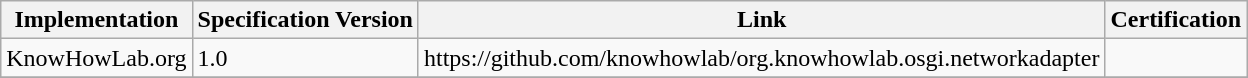<table class="wikitable sortable">
<tr>
<th>Implementation</th>
<th>Specification Version</th>
<th>Link</th>
<th>Certification</th>
</tr>
<tr>
<td>KnowHowLab.org</td>
<td>1.0</td>
<td>https://github.com/knowhowlab/org.knowhowlab.osgi.networkadapter</td>
<td></td>
</tr>
<tr>
</tr>
</table>
